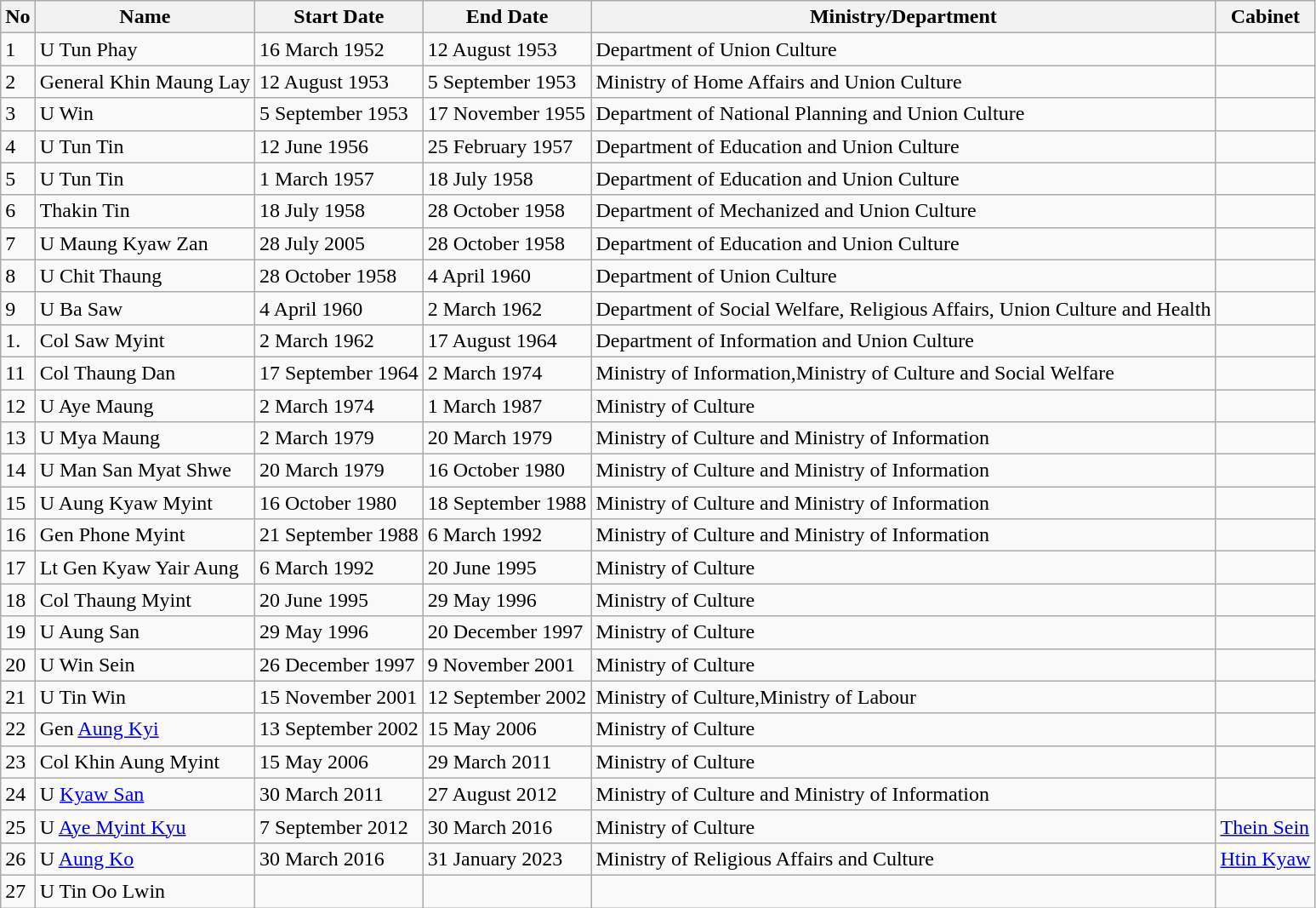<table class="wikitable">
<tr>
<th>No</th>
<th>Name</th>
<th>Start Date</th>
<th>End Date</th>
<th>Ministry/Department</th>
<th>Cabinet</th>
</tr>
<tr>
<td>1</td>
<td>U Tun Phay</td>
<td>16 March 1952</td>
<td>12 August 1953</td>
<td>Department of Union Culture</td>
<td></td>
</tr>
<tr>
<td>2</td>
<td>General Khin Maung Lay</td>
<td>12 August 1953</td>
<td>5 September 1953</td>
<td>Ministry of Home Affairs and Union Culture</td>
<td></td>
</tr>
<tr>
<td>3</td>
<td>U Win</td>
<td>5 September 1953</td>
<td>17 November 1955</td>
<td>Department of National Planning and Union Culture</td>
<td></td>
</tr>
<tr>
<td>4</td>
<td>U Tun Tin</td>
<td>12 June 1956</td>
<td>25 February 1957</td>
<td>Department of Education and Union Culture</td>
<td></td>
</tr>
<tr>
<td>5</td>
<td>U Tun Tin</td>
<td>1 March 1957</td>
<td>18 July 1958</td>
<td>Department of Education and Union Culture</td>
<td></td>
</tr>
<tr>
<td>6</td>
<td>Thakin Tin</td>
<td>18 July 1958</td>
<td>28 October 1958</td>
<td>Department of Mechanized and Union Culture</td>
<td></td>
</tr>
<tr>
<td>7</td>
<td>U Maung Kyaw Zan</td>
<td>28 July 2005</td>
<td>28 October 1958</td>
<td>Department of Education and Union Culture</td>
<td></td>
</tr>
<tr>
<td>8</td>
<td>U Chit Thaung</td>
<td>28 October 1958</td>
<td>4 April 1960</td>
<td>Department of Union Culture</td>
<td></td>
</tr>
<tr>
<td>9</td>
<td>U Ba Saw</td>
<td>4 April 1960</td>
<td>2 March 1962</td>
<td>Department of Social Welfare, Religious Affairs, Union Culture and Health</td>
<td></td>
</tr>
<tr>
<td>1.</td>
<td>Col Saw Myint</td>
<td>2 March 1962</td>
<td>17 August 1964</td>
<td>Department of Information and Union Culture</td>
<td></td>
</tr>
<tr>
<td>11</td>
<td>Col Thaung Dan</td>
<td>17 September 1964</td>
<td>2 March 1974</td>
<td>Ministry of Information,Ministry of Culture and Social Welfare</td>
<td></td>
</tr>
<tr>
<td>12</td>
<td>U Aye Maung</td>
<td>2 March 1974</td>
<td>1 March 1987</td>
<td>Ministry of Culture</td>
<td></td>
</tr>
<tr>
<td>13</td>
<td>U Mya Maung</td>
<td>2 March 1979</td>
<td>20 March 1979</td>
<td>Ministry of Culture and Ministry of Information</td>
<td></td>
</tr>
<tr>
<td>14</td>
<td>U Man San Myat Shwe</td>
<td>20 March 1979</td>
<td>16 October 1980</td>
<td>Ministry of Culture and Ministry of Information</td>
<td></td>
</tr>
<tr>
<td>15</td>
<td>U Aung Kyaw Myint</td>
<td>16 October 1980</td>
<td>18 September 1988</td>
<td>Ministry of Culture and Ministry of Information</td>
<td></td>
</tr>
<tr>
<td>16</td>
<td>Gen Phone Myint</td>
<td>21 September 1988</td>
<td>6 March 1992</td>
<td>Ministry of Culture and Ministry of Information</td>
<td></td>
</tr>
<tr>
<td>17</td>
<td>Lt Gen Kyaw Yair Aung</td>
<td>6 March 1992</td>
<td>20 June 1995</td>
<td>Ministry of Culture</td>
<td></td>
</tr>
<tr>
<td>18</td>
<td>Col Thaung Myint</td>
<td>20 June 1995</td>
<td>29 May 1996</td>
<td>Ministry of Culture</td>
<td></td>
</tr>
<tr>
<td>19</td>
<td>U Aung San</td>
<td>29 May 1996</td>
<td>20 December 1997</td>
<td>Ministry of Culture</td>
<td></td>
</tr>
<tr>
<td>20</td>
<td>U Win Sein</td>
<td>26 December 1997</td>
<td>9 November 2001</td>
<td>Ministry of Culture</td>
<td></td>
</tr>
<tr>
<td>21</td>
<td>U Tin Win</td>
<td>15 November 2001</td>
<td>12 September 2002</td>
<td>Ministry of Culture,Ministry of Labour</td>
<td></td>
</tr>
<tr>
<td>22</td>
<td>Gen <a href='#'>Aung Kyi</a></td>
<td>13 September 2002</td>
<td>15 May 2006</td>
<td>Ministry of Culture</td>
<td></td>
</tr>
<tr>
<td>23</td>
<td>Col Khin Aung Myint</td>
<td>15 May 2006</td>
<td>29 March 2011</td>
<td>Ministry of Culture</td>
<td></td>
</tr>
<tr>
<td>24</td>
<td>U <a href='#'>Kyaw San</a></td>
<td>30 March 2011</td>
<td>27 August 2012</td>
<td>Ministry of Culture and Ministry of Information</td>
<td></td>
</tr>
<tr>
<td>25</td>
<td>U <a href='#'>Aye Myint Kyu</a></td>
<td>7 September 2012</td>
<td>30 March 2016</td>
<td>Ministry of Culture</td>
<td><a href='#'>Thein Sein</a></td>
</tr>
<tr>
<td>26</td>
<td>U <a href='#'>Aung Ko</a></td>
<td>30 March 2016</td>
<td>31 January 2023</td>
<td>Ministry of Religious Affairs and Culture</td>
<td><a href='#'>Htin Kyaw</a></td>
</tr>
<tr>
<td>27</td>
<td>U Tin Oo Lwin</td>
<td></td>
<td></td>
<td></td>
<td></td>
</tr>
</table>
